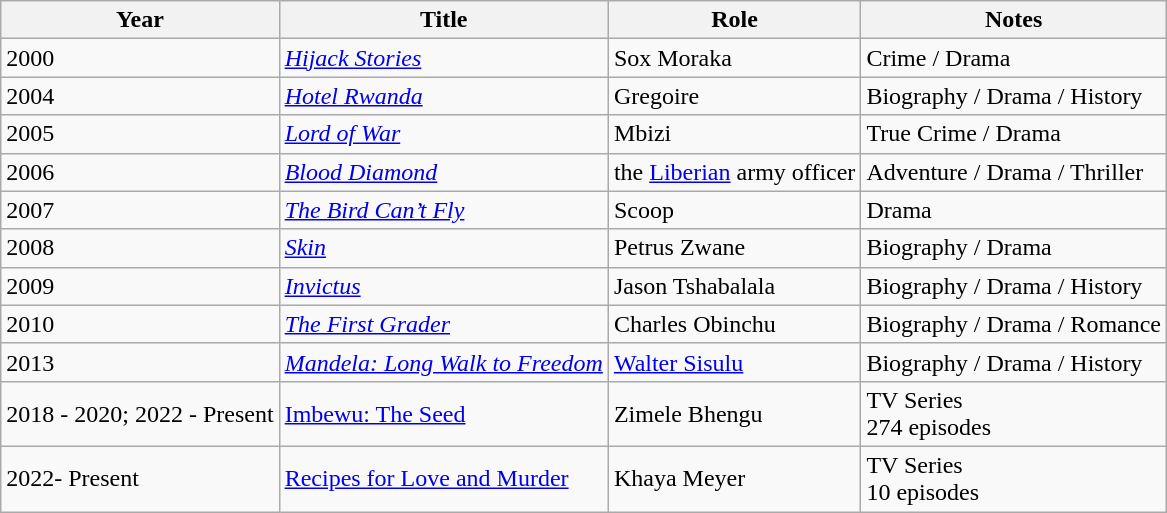<table class="wikitable sortable">
<tr>
<th>Year</th>
<th>Title</th>
<th>Role</th>
<th class="unsortable">Notes</th>
</tr>
<tr>
<td>2000</td>
<td><em><a href='#'>Hijack Stories</a></em></td>
<td>Sox Moraka</td>
<td>Crime / Drama</td>
</tr>
<tr>
<td>2004</td>
<td><em><a href='#'>Hotel Rwanda</a></em></td>
<td>Gregoire</td>
<td>Biography / Drama / History</td>
</tr>
<tr>
<td>2005</td>
<td><em><a href='#'>Lord of War</a></em></td>
<td>Mbizi</td>
<td>True Crime / Drama</td>
</tr>
<tr>
<td>2006</td>
<td><em><a href='#'>Blood Diamond</a></em></td>
<td>the <a href='#'>Liberian</a> army officer</td>
<td>Adventure / Drama / Thriller</td>
</tr>
<tr>
<td>2007</td>
<td><em><a href='#'>The Bird Can’t Fly</a></em></td>
<td>Scoop</td>
<td>Drama</td>
</tr>
<tr>
<td>2008</td>
<td><em><a href='#'>Skin</a></em></td>
<td>Petrus Zwane</td>
<td>Biography / Drama</td>
</tr>
<tr>
<td>2009</td>
<td><em><a href='#'>Invictus</a></em></td>
<td>Jason Tshabalala</td>
<td>Biography / Drama / History</td>
</tr>
<tr>
<td>2010</td>
<td><em><a href='#'>The First Grader</a></em></td>
<td>Charles Obinchu</td>
<td>Biography / Drama / Romance</td>
</tr>
<tr>
<td>2013</td>
<td><em><a href='#'>Mandela: Long Walk to Freedom</a></em></td>
<td><a href='#'>Walter Sisulu</a></td>
<td>Biography / Drama / History</td>
</tr>
<tr>
<td>2018 - 2020; 2022 - Present</td>
<td><a href='#'>Imbewu: The Seed</a></td>
<td>Zimele Bhengu</td>
<td>TV Series<br>274 episodes</td>
</tr>
<tr>
<td>2022- Present</td>
<td><a href='#'>Recipes for Love and Murder</a></td>
<td>Khaya Meyer</td>
<td>TV Series<br>10 episodes</td>
</tr>
</table>
